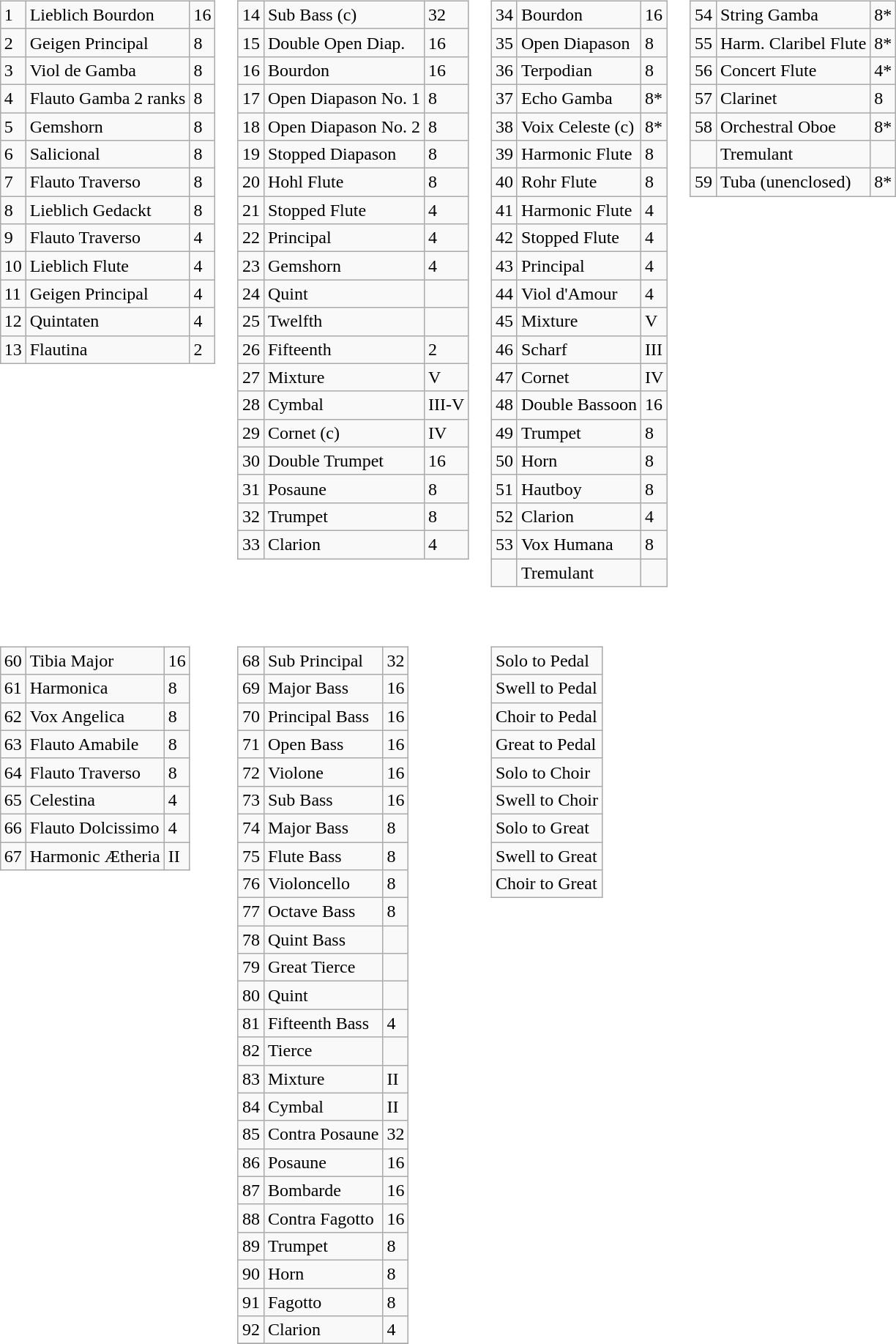<table align="center">
<tr valign="top">
<td><br><table class="wikitable">
<tr>
<td>1</td>
<td>Lieblich Bourdon</td>
<td>16</td>
</tr>
<tr>
<td>2</td>
<td>Geigen Principal</td>
<td>8</td>
</tr>
<tr>
<td>3</td>
<td>Viol de Gamba</td>
<td>8</td>
</tr>
<tr>
<td>4</td>
<td>Flauto Gamba 2 ranks</td>
<td>8</td>
</tr>
<tr>
<td>5</td>
<td>Gemshorn</td>
<td>8</td>
</tr>
<tr>
<td>6</td>
<td>Salicional</td>
<td>8</td>
</tr>
<tr>
<td>7</td>
<td>Flauto Traverso</td>
<td>8</td>
</tr>
<tr>
<td>8</td>
<td>Lieblich Gedackt</td>
<td>8</td>
</tr>
<tr>
<td>9</td>
<td>Flauto Traverso</td>
<td>4</td>
</tr>
<tr>
<td>10</td>
<td>Lieblich Flute</td>
<td>4</td>
</tr>
<tr>
<td>11</td>
<td>Geigen Principal</td>
<td>4</td>
</tr>
<tr>
<td>12</td>
<td>Quintaten</td>
<td>4</td>
</tr>
<tr>
<td>13</td>
<td>Flautina</td>
<td>2</td>
</tr>
</table>
</td>
<td><br><table class="wikitable">
<tr>
<td>14</td>
<td>Sub Bass (c)</td>
<td>32</td>
</tr>
<tr>
<td>15</td>
<td>Double Open Diap.</td>
<td>16</td>
</tr>
<tr>
<td>16</td>
<td>Bourdon</td>
<td>16</td>
</tr>
<tr>
<td>17</td>
<td>Open Diapason No. 1</td>
<td>8</td>
</tr>
<tr>
<td>18</td>
<td>Open Diapason No. 2</td>
<td>8</td>
</tr>
<tr>
<td>19</td>
<td>Stopped Diapason</td>
<td>8</td>
</tr>
<tr>
<td>20</td>
<td>Hohl Flute</td>
<td>8</td>
</tr>
<tr>
<td>21</td>
<td>Stopped Flute</td>
<td>4</td>
</tr>
<tr>
<td>22</td>
<td>Principal</td>
<td>4</td>
</tr>
<tr>
<td>23</td>
<td>Gemshorn</td>
<td>4</td>
</tr>
<tr>
<td>24</td>
<td>Quint</td>
<td></td>
</tr>
<tr>
<td>25</td>
<td>Twelfth</td>
<td></td>
</tr>
<tr>
<td>26</td>
<td>Fifteenth</td>
<td>2</td>
</tr>
<tr>
<td>27</td>
<td>Mixture</td>
<td>V</td>
</tr>
<tr>
<td>28</td>
<td>Cymbal</td>
<td>III-V</td>
</tr>
<tr>
<td>29</td>
<td>Cornet (c)</td>
<td>IV</td>
</tr>
<tr>
<td>30</td>
<td>Double Trumpet</td>
<td>16</td>
</tr>
<tr>
<td>31</td>
<td>Posaune</td>
<td>8</td>
</tr>
<tr>
<td>32</td>
<td>Trumpet</td>
<td>8</td>
</tr>
<tr>
<td>33</td>
<td>Clarion</td>
<td>4</td>
</tr>
</table>
</td>
<td><br><table class="wikitable">
<tr>
<td>34</td>
<td>Bourdon</td>
<td>16</td>
</tr>
<tr>
<td>35</td>
<td>Open Diapason</td>
<td>8</td>
</tr>
<tr>
<td>36</td>
<td>Terpodian</td>
<td>8</td>
</tr>
<tr>
<td>37</td>
<td>Echo Gamba</td>
<td>8*</td>
</tr>
<tr>
<td>38</td>
<td>Voix Celeste (c)</td>
<td>8*</td>
</tr>
<tr>
<td>39</td>
<td>Harmonic Flute</td>
<td>8</td>
</tr>
<tr>
<td>40</td>
<td>Rohr Flute</td>
<td>8</td>
</tr>
<tr>
<td>41</td>
<td>Harmonic Flute</td>
<td>4</td>
</tr>
<tr>
<td>42</td>
<td>Stopped Flute</td>
<td>4</td>
</tr>
<tr>
<td>43</td>
<td>Principal</td>
<td>4</td>
</tr>
<tr>
<td>44</td>
<td>Viol d'Amour</td>
<td>4</td>
</tr>
<tr>
<td>45</td>
<td>Mixture</td>
<td>V</td>
</tr>
<tr>
<td>46</td>
<td>Scharf</td>
<td>III</td>
</tr>
<tr>
<td>47</td>
<td>Cornet</td>
<td>IV</td>
</tr>
<tr>
<td>48</td>
<td>Double Bassoon</td>
<td>16</td>
</tr>
<tr>
<td>49</td>
<td>Trumpet</td>
<td>8</td>
</tr>
<tr>
<td>50</td>
<td>Horn</td>
<td>8</td>
</tr>
<tr>
<td>51</td>
<td>Hautboy</td>
<td>8</td>
</tr>
<tr>
<td>52</td>
<td>Clarion</td>
<td>4</td>
</tr>
<tr>
<td>53</td>
<td>Vox Humana</td>
<td>8</td>
</tr>
<tr>
<td></td>
<td>Tremulant</td>
<td></td>
</tr>
</table>
</td>
<td><br><table class="wikitable">
<tr>
<td>54</td>
<td>String Gamba</td>
<td>8*</td>
</tr>
<tr>
<td>55</td>
<td>Harm. Claribel Flute</td>
<td>8*</td>
</tr>
<tr>
<td>56</td>
<td>Concert Flute</td>
<td>4*</td>
</tr>
<tr>
<td>57</td>
<td>Clarinet</td>
<td>8</td>
</tr>
<tr>
<td>58</td>
<td>Orchestral Oboe</td>
<td>8*</td>
</tr>
<tr>
<td></td>
<td>Tremulant</td>
<td></td>
</tr>
<tr>
<td>59</td>
<td>Tuba (unenclosed)</td>
<td>8*</td>
</tr>
</table>
</td>
</tr>
<tr valign="top">
<td><br><table class="wikitable">
<tr>
<td>60</td>
<td>Tibia Major</td>
<td>16</td>
</tr>
<tr>
<td>61</td>
<td>Harmonica</td>
<td>8</td>
</tr>
<tr>
<td>62</td>
<td>Vox Angelica</td>
<td>8</td>
</tr>
<tr>
<td>63</td>
<td>Flauto Amabile</td>
<td>8</td>
</tr>
<tr>
<td>64</td>
<td>Flauto Traverso</td>
<td>8</td>
</tr>
<tr>
<td>65</td>
<td>Celestina</td>
<td>4</td>
</tr>
<tr>
<td>66</td>
<td>Flauto Dolcissimo</td>
<td>4</td>
</tr>
<tr>
<td>67</td>
<td>Harmonic Ætheria</td>
<td>II</td>
</tr>
</table>
</td>
<td><br><table class="wikitable">
<tr>
<td>68</td>
<td>Sub Principal</td>
<td>32</td>
</tr>
<tr>
<td>69</td>
<td>Major Bass</td>
<td>16</td>
</tr>
<tr>
<td>70</td>
<td>Principal Bass</td>
<td>16</td>
</tr>
<tr>
<td>71</td>
<td>Open Bass</td>
<td>16</td>
</tr>
<tr>
<td>72</td>
<td>Violone</td>
<td>16</td>
</tr>
<tr>
<td>73</td>
<td>Sub Bass</td>
<td>16</td>
</tr>
<tr>
<td>74</td>
<td>Major Bass</td>
<td>8</td>
</tr>
<tr>
<td>75</td>
<td>Flute Bass</td>
<td>8</td>
</tr>
<tr>
<td>76</td>
<td>Violoncello</td>
<td>8</td>
</tr>
<tr>
<td>77</td>
<td>Octave Bass</td>
<td>8</td>
</tr>
<tr>
<td>78</td>
<td>Quint Bass</td>
<td></td>
</tr>
<tr>
<td>79</td>
<td>Great Tierce</td>
<td></td>
</tr>
<tr>
<td>80</td>
<td>Quint</td>
<td></td>
</tr>
<tr>
<td>81</td>
<td>Fifteenth Bass</td>
<td>4</td>
</tr>
<tr>
<td>82</td>
<td>Tierce</td>
<td></td>
</tr>
<tr>
<td>83</td>
<td>Mixture</td>
<td>II</td>
</tr>
<tr>
<td>84</td>
<td>Cymbal</td>
<td>II</td>
</tr>
<tr>
<td>85</td>
<td>Contra Posaune</td>
<td>32</td>
</tr>
<tr>
<td>86</td>
<td>Posaune</td>
<td>16</td>
</tr>
<tr>
<td>87</td>
<td>Bombarde</td>
<td>16</td>
</tr>
<tr>
<td>88</td>
<td>Contra Fagotto</td>
<td>16</td>
</tr>
<tr>
<td>89</td>
<td>Trumpet</td>
<td>8</td>
</tr>
<tr>
<td>90</td>
<td>Horn</td>
<td>8</td>
</tr>
<tr>
<td>91</td>
<td>Fagotto</td>
<td>8</td>
</tr>
<tr>
<td>92</td>
<td>Clarion</td>
<td>4</td>
</tr>
<tr>
</tr>
</table>
</td>
<td><br><table class="wikitable">
<tr>
<td>Solo to Pedal</td>
</tr>
<tr>
<td>Swell to Pedal</td>
</tr>
<tr>
<td>Choir to Pedal</td>
</tr>
<tr>
<td>Great to Pedal</td>
</tr>
<tr>
<td>Solo to Choir</td>
</tr>
<tr>
<td>Swell to Choir</td>
</tr>
<tr>
<td>Solo to Great</td>
</tr>
<tr>
<td>Swell to Great</td>
</tr>
<tr>
<td>Choir to Great</td>
</tr>
</table>
</td>
</tr>
<tr>
</tr>
</table>
